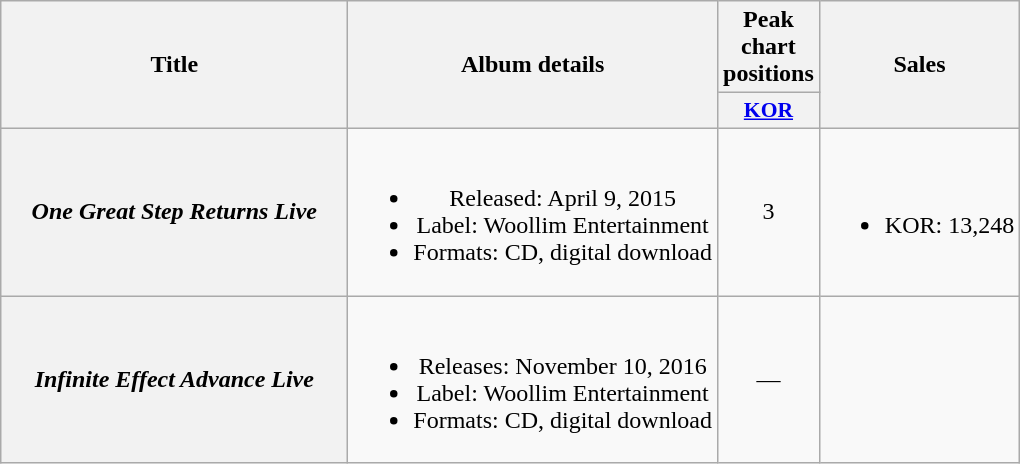<table class="wikitable plainrowheaders" style="text-align:center;">
<tr>
<th scope="col" rowspan="2" style="width:14em;">Title</th>
<th scope="col" rowspan="2">Album details</th>
<th scope="col" colspan="1">Peak chart <br>positions</th>
<th scope="col" rowspan="2">Sales</th>
</tr>
<tr>
<th scope="col" style="width:3em;font-size:90%;"><a href='#'>KOR</a><br></th>
</tr>
<tr>
<th scope="row"><em>One Great Step Returns Live</em></th>
<td><br><ul><li>Released: April 9, 2015</li><li>Label: Woollim Entertainment</li><li>Formats: CD, digital download</li></ul></td>
<td>3</td>
<td><br><ul><li>KOR: 13,248</li></ul></td>
</tr>
<tr>
<th scope="row"><em>Infinite Effect Advance Live</em></th>
<td><br><ul><li>Releases: November 10, 2016</li><li>Label: Woollim Entertainment</li><li>Formats: CD, digital download</li></ul></td>
<td>—</td>
<td></td>
</tr>
</table>
